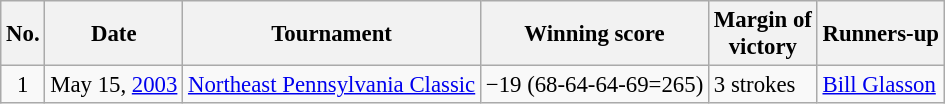<table class="wikitable" style="font-size:95%;">
<tr>
<th>No.</th>
<th>Date</th>
<th>Tournament</th>
<th>Winning score</th>
<th>Margin of<br>victory</th>
<th>Runners-up</th>
</tr>
<tr>
<td align=center>1</td>
<td align=right>May 15, <a href='#'>2003</a></td>
<td><a href='#'>Northeast Pennsylvania Classic</a></td>
<td>−19 (68-64-64-69=265)</td>
<td>3 strokes</td>
<td> <a href='#'>Bill Glasson</a></td>
</tr>
</table>
